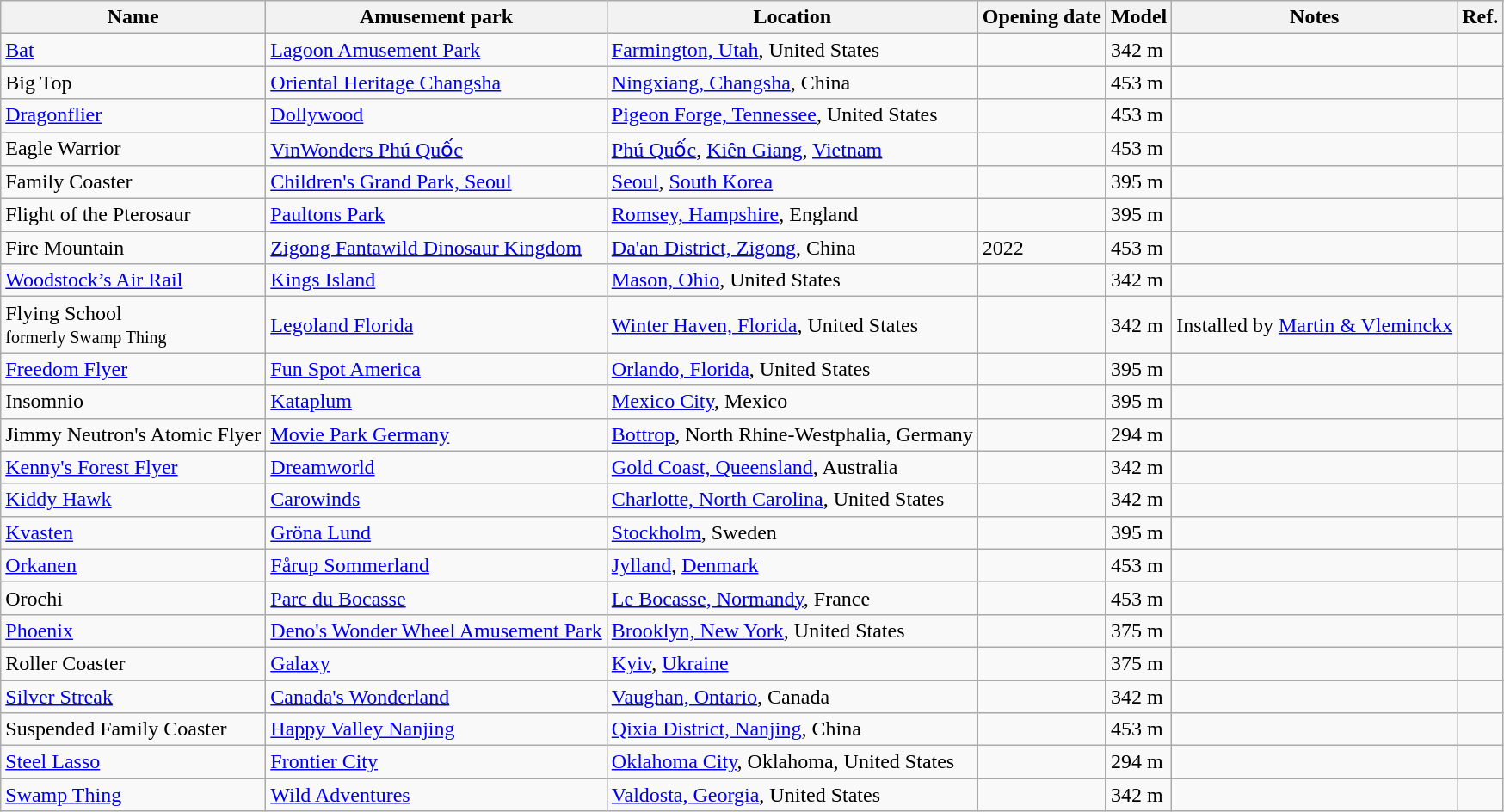<table class="wikitable sortable">
<tr>
<th>Name</th>
<th>Amusement park</th>
<th>Location</th>
<th>Opening date</th>
<th>Model</th>
<th>Notes</th>
<th class="unsortable">Ref.</th>
</tr>
<tr>
<td><a href='#'>Bat</a></td>
<td><a href='#'>Lagoon Amusement Park</a></td>
<td><a href='#'>Farmington, Utah</a>, United States</td>
<td></td>
<td>342 m</td>
<td></td>
<td></td>
</tr>
<tr>
<td>Big Top</td>
<td><a href='#'>Oriental Heritage Changsha</a></td>
<td><a href='#'>Ningxiang, Changsha</a>, China</td>
<td></td>
<td>453 m</td>
<td></td>
<td></td>
</tr>
<tr>
<td><a href='#'>Dragonflier</a></td>
<td><a href='#'>Dollywood</a></td>
<td><a href='#'>Pigeon Forge, Tennessee</a>, United States</td>
<td></td>
<td>453 m</td>
<td></td>
<td></td>
</tr>
<tr>
<td>Eagle Warrior</td>
<td><a href='#'>VinWonders Phú Quốc</a></td>
<td><a href='#'>Phú Quốc</a>, <a href='#'>Kiên Giang</a>, <a href='#'>Vietnam</a></td>
<td></td>
<td>453 m</td>
<td></td>
<td></td>
</tr>
<tr>
<td>Family Coaster</td>
<td><a href='#'>Children's Grand Park, Seoul</a></td>
<td><a href='#'>Seoul</a>, <a href='#'>South Korea</a></td>
<td></td>
<td>395 m</td>
<td></td>
<td></td>
</tr>
<tr>
<td>Flight of the Pterosaur</td>
<td><a href='#'>Paultons Park</a></td>
<td><a href='#'>Romsey, Hampshire</a>, England</td>
<td></td>
<td>395 m</td>
<td></td>
<td></td>
</tr>
<tr>
<td>Fire Mountain</td>
<td><a href='#'>Zigong Fantawild Dinosaur Kingdom</a></td>
<td><a href='#'>Da'an District, Zigong</a>, China</td>
<td>2022</td>
<td>453 m</td>
<td></td>
<td></td>
</tr>
<tr>
<td><a href='#'>Woodstock’s Air Rail</a></td>
<td><a href='#'>Kings Island</a></td>
<td><a href='#'>Mason, Ohio</a>, United States</td>
<td></td>
<td>342 m</td>
<td></td>
<td></td>
</tr>
<tr>
<td>Flying School<br><small>formerly Swamp Thing</small></td>
<td><a href='#'>Legoland Florida</a></td>
<td><a href='#'>Winter Haven, Florida</a>, United States</td>
<td></td>
<td>342 m</td>
<td>Installed by <a href='#'>Martin & Vleminckx</a></td>
<td></td>
</tr>
<tr>
<td><a href='#'>Freedom Flyer</a></td>
<td><a href='#'>Fun Spot America</a></td>
<td><a href='#'>Orlando, Florida</a>, United States</td>
<td></td>
<td>395 m</td>
<td></td>
<td></td>
</tr>
<tr>
<td>Insomnio</td>
<td><a href='#'>Kataplum</a></td>
<td><a href='#'>Mexico City</a>, Mexico</td>
<td></td>
<td>395 m</td>
<td></td>
<td></td>
</tr>
<tr>
<td>Jimmy Neutron's Atomic Flyer</td>
<td><a href='#'>Movie Park Germany</a></td>
<td><a href='#'>Bottrop</a>, North Rhine-Westphalia, Germany</td>
<td></td>
<td>294 m</td>
<td></td>
<td></td>
</tr>
<tr>
<td><a href='#'>Kenny's Forest Flyer</a></td>
<td><a href='#'>Dreamworld</a></td>
<td><a href='#'>Gold Coast, Queensland</a>, Australia</td>
<td></td>
<td>342 m</td>
<td></td>
<td></td>
</tr>
<tr>
<td><a href='#'>Kiddy Hawk</a></td>
<td><a href='#'>Carowinds</a></td>
<td><a href='#'>Charlotte, North Carolina</a>, United States</td>
<td></td>
<td>342 m</td>
<td></td>
<td></td>
</tr>
<tr>
<td><a href='#'>Kvasten</a></td>
<td><a href='#'>Gröna Lund</a></td>
<td><a href='#'>Stockholm</a>, Sweden</td>
<td></td>
<td>395 m</td>
<td></td>
<td></td>
</tr>
<tr>
<td><a href='#'>Orkanen</a></td>
<td><a href='#'>Fårup Sommerland</a></td>
<td><a href='#'>Jylland</a>, <a href='#'>Denmark</a></td>
<td></td>
<td>453 m</td>
<td></td>
<td></td>
</tr>
<tr>
<td>Orochi</td>
<td><a href='#'>Parc du Bocasse</a></td>
<td><a href='#'>Le Bocasse, Normandy</a>, France</td>
<td></td>
<td>453 m</td>
<td></td>
<td></td>
</tr>
<tr>
<td><a href='#'>Phoenix</a></td>
<td><a href='#'>Deno's Wonder Wheel Amusement Park</a></td>
<td><a href='#'>Brooklyn, New York</a>, United States</td>
<td></td>
<td>375 m</td>
<td></td>
<td></td>
</tr>
<tr>
<td>Roller Coaster</td>
<td><a href='#'>Galaxy</a></td>
<td><a href='#'>Kyiv</a>, <a href='#'>Ukraine</a></td>
<td></td>
<td>375 m</td>
<td></td>
<td></td>
</tr>
<tr>
<td><a href='#'>Silver Streak</a></td>
<td><a href='#'>Canada's Wonderland</a></td>
<td><a href='#'>Vaughan, Ontario</a>, Canada</td>
<td></td>
<td>342 m</td>
<td></td>
<td></td>
</tr>
<tr>
<td>Suspended Family Coaster</td>
<td><a href='#'>Happy Valley Nanjing</a></td>
<td><a href='#'>Qixia District, Nanjing</a>, China</td>
<td></td>
<td>453 m</td>
<td></td>
<td></td>
</tr>
<tr>
<td><a href='#'>Steel Lasso</a></td>
<td><a href='#'>Frontier City</a></td>
<td><a href='#'>Oklahoma City</a>, Oklahoma, United States</td>
<td></td>
<td>294 m</td>
<td></td>
<td></td>
</tr>
<tr>
<td><a href='#'>Swamp Thing</a></td>
<td><a href='#'>Wild Adventures</a></td>
<td><a href='#'>Valdosta, Georgia</a>, United States</td>
<td></td>
<td>342 m</td>
<td></td>
<td></td>
</tr>
</table>
